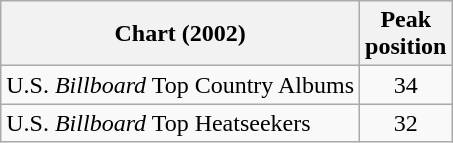<table class="wikitable">
<tr>
<th>Chart (2002)</th>
<th>Peak<br>position</th>
</tr>
<tr>
<td>U.S. <em>Billboard</em> Top Country Albums</td>
<td align="center">34</td>
</tr>
<tr>
<td>U.S. <em>Billboard</em> Top Heatseekers</td>
<td align="center">32</td>
</tr>
</table>
